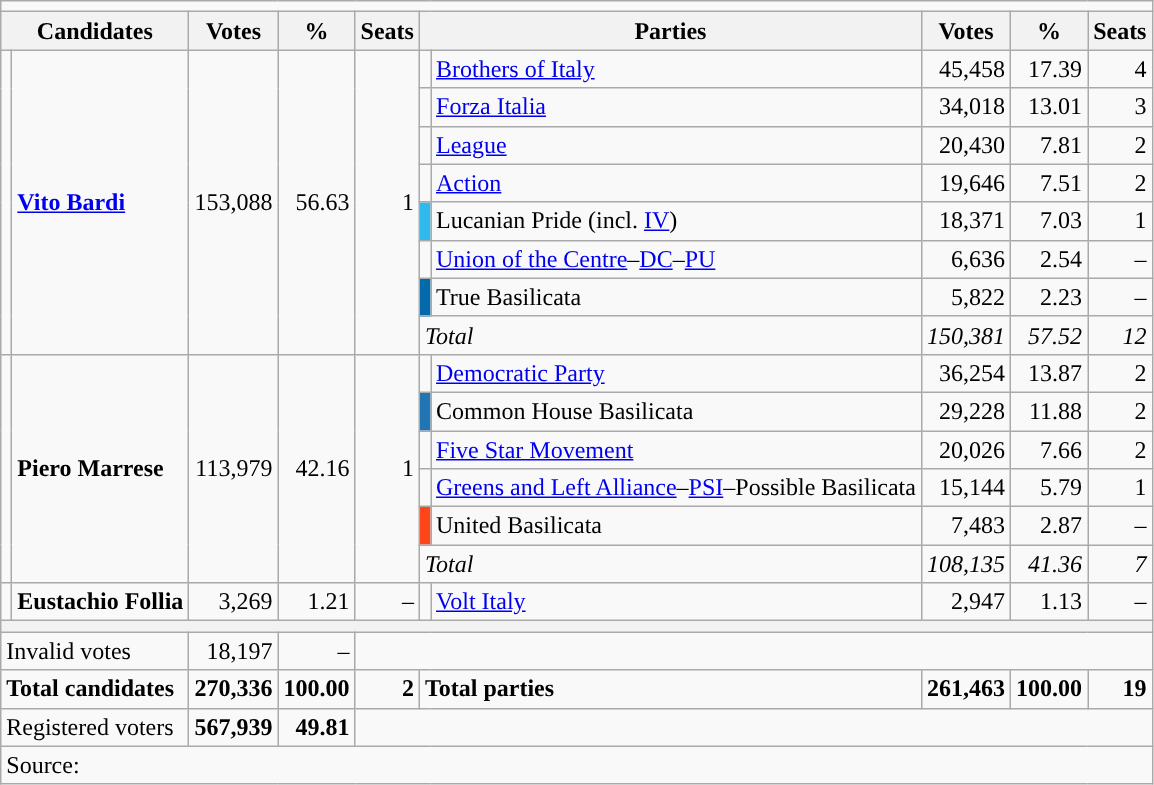<table class="wikitable">
<tr>
<td colspan="10" style="text-align:center"></td>
</tr>
<tr>
<th colspan="2">Candidates</th>
<th>Votes</th>
<th>%</th>
<th>Seats</th>
<th colspan="2">Parties</th>
<th>Votes</th>
<th>%</th>
<th>Seats</th>
</tr>
<tr>
<td rowspan="8" style="background:"></td>
<td rowspan="8"><strong><a href='#'>Vito Bardi</a></strong></td>
<td rowspan="8" align=right>153,088</td>
<td rowspan="8" align=right>56.63</td>
<td rowspan="8" align=right>1</td>
<td></td>
<td style="text-align:left;"><a href='#'>Brothers of Italy</a></td>
<td align="right">45,458</td>
<td align="right">17.39</td>
<td align="right">4</td>
</tr>
<tr>
<td></td>
<td style="text-align:left;"><a href='#'>Forza Italia</a></td>
<td align="right">34,018</td>
<td align="right">13.01</td>
<td align="right">3</td>
</tr>
<tr>
<td></td>
<td><a href='#'>League</a></td>
<td align="right">20,430</td>
<td align="right">7.81</td>
<td align="right">2</td>
</tr>
<tr>
<td></td>
<td><a href='#'>Action</a></td>
<td align="right">19,646</td>
<td align="right">7.51</td>
<td align="right">2</td>
</tr>
<tr>
<td bgcolor="#30b9ed"></td>
<td>Lucanian Pride (incl. <a href='#'>IV</a>)</td>
<td align="right">18,371</td>
<td align="right">7.03</td>
<td align="right">1</td>
</tr>
<tr>
<td></td>
<td><a href='#'>Union of the Centre</a>–<a href='#'>DC</a>–<a href='#'>PU</a></td>
<td align="right">6,636</td>
<td align="right">2.54</td>
<td align="right">–</td>
</tr>
<tr>
<td bgcolor="#036aac"></td>
<td style="text-align:left;">True Basilicata</td>
<td align="right">5,822</td>
<td align="right">2.23</td>
<td align="right">–</td>
</tr>
<tr>
<td colspan="2"><em>Total</em></td>
<td align="right"><em>150,381</em></td>
<td align="right"><em>57.52</em></td>
<td align="right"><em>12</em></td>
</tr>
<tr>
<td rowspan="6"></td>
<td rowspan="6"><strong>Piero Marrese</strong></td>
<td rowspan=6 align=right>113,979</td>
<td rowspan=6 align=right>42.16</td>
<td rowspan=6 align=right>1</td>
<td></td>
<td style="text-align:left;"><a href='#'>Democratic Party</a></td>
<td align="right">36,254</td>
<td align="right">13.87</td>
<td align="right">2</td>
</tr>
<tr>
<td style="background-color:#2175b2"></td>
<td>Common House Basilicata</td>
<td align="right">29,228</td>
<td align="right">11.88</td>
<td align="right">2</td>
</tr>
<tr>
<td style="background-color:"></td>
<td><a href='#'>Five Star Movement</a></td>
<td align="right">20,026</td>
<td align="right">7.66</td>
<td align="right">2</td>
</tr>
<tr>
<td></td>
<td style="text-align:left;"><a href='#'>Greens and Left Alliance</a>–<a href='#'>PSI</a>–Possible Basilicata</td>
<td align="right">15,144</td>
<td align="right">5.79</td>
<td align="right">1</td>
</tr>
<tr>
<td bgcolor="#ff461a"></td>
<td>United Basilicata</td>
<td align="right">7,483</td>
<td align="right">2.87</td>
<td align="right">–</td>
</tr>
<tr>
<td colspan="2"><em>Total</em></td>
<td align="right"><em>108,135</em></td>
<td align="right"><em>41.36</em></td>
<td align="right"><em>7</em></td>
</tr>
<tr>
<td style="background-color:"></td>
<td><strong>Eustachio Follia</strong></td>
<td align=right>3,269</td>
<td align=right>1.21</td>
<td align=right>–</td>
<td style="background-color:"></td>
<td style="text-align:left;"><a href='#'>Volt Italy</a></td>
<td align="right">2,947</td>
<td align="right">1.13</td>
<td align="right">–</td>
</tr>
<tr>
<th colspan="10"></th>
</tr>
<tr>
<td colspan="2">Invalid votes</td>
<td align=right>18,197</td>
<td align=right>–</td>
<td colspan="6"></td>
</tr>
<tr>
<td colspan="2"><strong>Total candidates</strong></td>
<td align="right"><strong>270,336</strong></td>
<td align="right"><strong>100.00</strong></td>
<td align="right"><strong>2</strong></td>
<td colspan="2"><strong>Total parties</strong></td>
<td align="right"><strong>261,463</strong></td>
<td align="right"><strong>100.00</strong></td>
<td align="right"><strong>19</strong></td>
</tr>
<tr>
<td colspan="2">Registered voters</td>
<td align="right"><strong>567,939</strong></td>
<td align="right"><strong>49.81</strong></td>
<td colspan=6></td>
</tr>
<tr>
<td colspan="11">Source: </td>
</tr>
</table>
